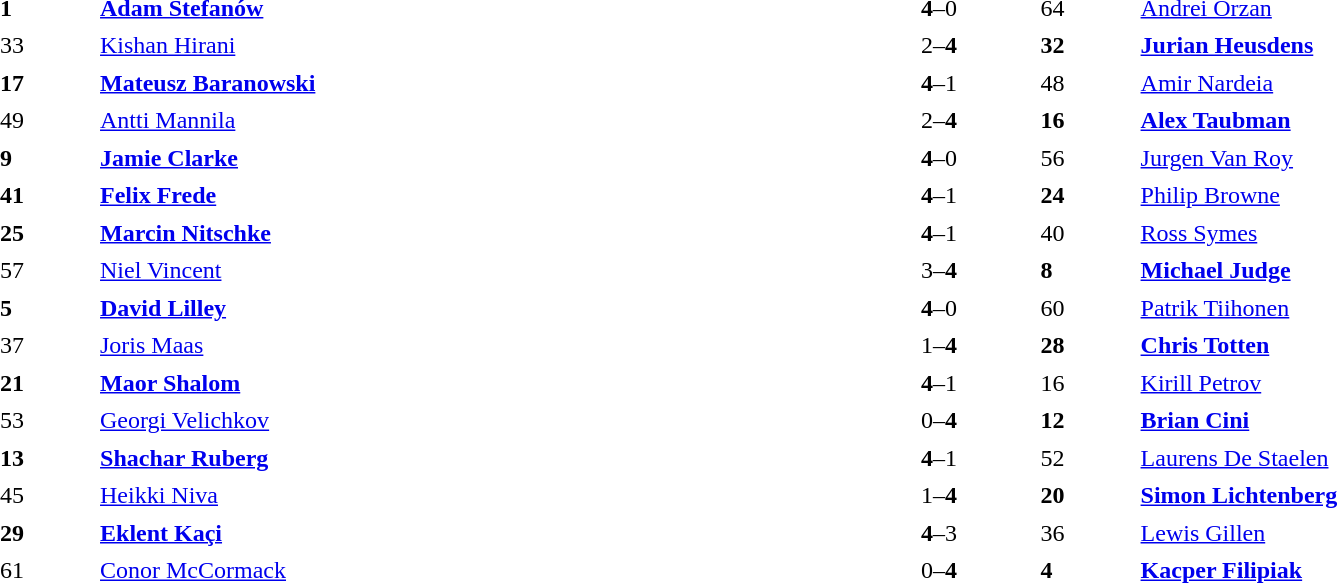<table width="100%" cellspacing="5">
<tr>
<th width=5%></th>
<th width=40%></th>
<th width=10%></th>
<th width=5%></th>
<th width=40%></th>
</tr>
<tr>
<td><strong>1</strong></td>
<td> <strong><a href='#'>Adam Stefanów</a></strong></td>
<td align="center"><strong>4</strong>–0</td>
<td>64</td>
<td> <a href='#'>Andrei Orzan</a></td>
</tr>
<tr>
<td>33</td>
<td> <a href='#'>Kishan Hirani</a></td>
<td align="center">2–<strong>4</strong></td>
<td><strong>32</strong></td>
<td> <strong><a href='#'>Jurian Heusdens</a></strong></td>
</tr>
<tr>
<td><strong>17</strong></td>
<td> <strong><a href='#'>Mateusz Baranowski</a></strong></td>
<td align="center"><strong>4</strong>–1</td>
<td>48</td>
<td> <a href='#'>Amir Nardeia</a></td>
</tr>
<tr>
<td>49</td>
<td> <a href='#'>Antti Mannila</a></td>
<td align="center">2–<strong>4</strong></td>
<td><strong>16</strong></td>
<td> <strong><a href='#'>Alex Taubman</a></strong></td>
</tr>
<tr>
<td><strong>9</strong></td>
<td> <strong><a href='#'>Jamie Clarke</a></strong></td>
<td align="center"><strong>4</strong>–0</td>
<td>56</td>
<td> <a href='#'>Jurgen Van Roy</a></td>
</tr>
<tr>
<td><strong>41</strong></td>
<td> <strong><a href='#'>Felix Frede</a></strong></td>
<td align="center"><strong>4</strong>–1</td>
<td><strong>24</strong></td>
<td> <a href='#'>Philip Browne</a></td>
</tr>
<tr>
<td><strong>25</strong></td>
<td> <strong><a href='#'>Marcin Nitschke</a></strong></td>
<td align="center"><strong>4</strong>–1</td>
<td>40</td>
<td> <a href='#'>Ross Symes</a></td>
</tr>
<tr>
<td>57</td>
<td> <a href='#'>Niel Vincent</a></td>
<td align="center">3–<strong>4</strong></td>
<td><strong>8</strong></td>
<td> <strong><a href='#'>Michael Judge</a></strong></td>
</tr>
<tr>
<td><strong>5</strong></td>
<td> <strong><a href='#'>David Lilley</a></strong></td>
<td align="center"><strong>4</strong>–0</td>
<td>60</td>
<td> <a href='#'>Patrik Tiihonen</a></td>
</tr>
<tr>
<td>37</td>
<td> <a href='#'>Joris Maas</a></td>
<td align="center">1–<strong>4</strong></td>
<td><strong>28</strong></td>
<td> <strong><a href='#'>Chris Totten</a></strong></td>
</tr>
<tr>
<td><strong>21</strong></td>
<td> <strong><a href='#'>Maor Shalom</a></strong></td>
<td align="center"><strong>4</strong>–1</td>
<td>16</td>
<td> <a href='#'>Kirill Petrov</a></td>
</tr>
<tr>
<td>53</td>
<td> <a href='#'>Georgi Velichkov</a></td>
<td align="center">0–<strong>4</strong></td>
<td><strong>12</strong></td>
<td> <strong><a href='#'>Brian Cini</a></strong></td>
</tr>
<tr>
<td><strong>13</strong></td>
<td> <strong><a href='#'>Shachar Ruberg</a></strong></td>
<td align="center"><strong>4</strong>–1</td>
<td>52</td>
<td> <a href='#'>Laurens De Staelen</a></td>
</tr>
<tr>
<td>45</td>
<td> <a href='#'>Heikki Niva</a></td>
<td align="center">1–<strong>4</strong></td>
<td><strong>20</strong></td>
<td> <strong><a href='#'>Simon Lichtenberg</a></strong></td>
</tr>
<tr>
<td><strong>29</strong></td>
<td> <strong><a href='#'>Eklent Kaçi</a></strong></td>
<td align="center"><strong>4</strong>–3</td>
<td>36</td>
<td> <a href='#'>Lewis Gillen</a></td>
</tr>
<tr>
<td>61</td>
<td> <a href='#'>Conor McCormack</a></td>
<td align="center">0–<strong>4</strong></td>
<td><strong>4</strong></td>
<td> <strong><a href='#'>Kacper Filipiak</a></strong></td>
</tr>
</table>
